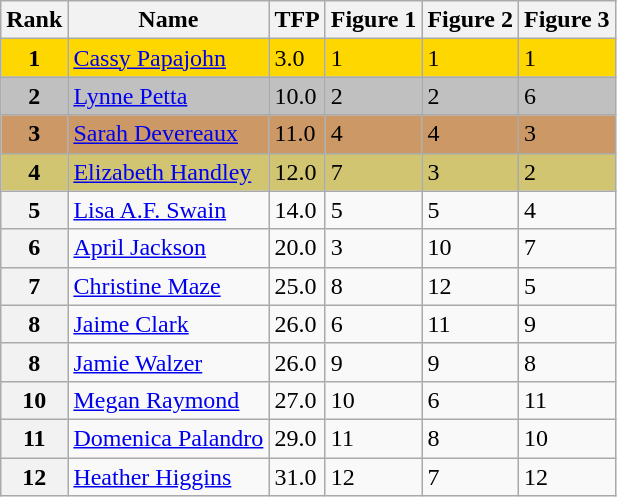<table class="wikitable sortable">
<tr>
<th>Rank</th>
<th>Name</th>
<th>TFP</th>
<th>Figure 1</th>
<th>Figure 2</th>
<th>Figure 3</th>
</tr>
<tr bgcolor="gold">
<td align="center"><strong>1</strong></td>
<td><a href='#'>Cassy Papajohn</a></td>
<td>3.0</td>
<td>1</td>
<td>1</td>
<td>1</td>
</tr>
<tr bgcolor="silver">
<td align="center"><strong>2</strong></td>
<td><a href='#'>Lynne Petta</a></td>
<td>10.0</td>
<td>2</td>
<td>2</td>
<td>6</td>
</tr>
<tr bgcolor="cc9966">
<td align="center"><strong>3</strong></td>
<td><a href='#'>Sarah Devereaux</a></td>
<td>11.0</td>
<td>4</td>
<td>4</td>
<td>3</td>
</tr>
<tr bgcolor="#d1c571">
<td align="center"><strong>4</strong></td>
<td><a href='#'>Elizabeth Handley</a></td>
<td>12.0</td>
<td>7</td>
<td>3</td>
<td>2</td>
</tr>
<tr>
<th>5</th>
<td><a href='#'>Lisa A.F. Swain</a></td>
<td>14.0</td>
<td>5</td>
<td>5</td>
<td>4</td>
</tr>
<tr>
<th>6</th>
<td><a href='#'>April Jackson</a></td>
<td>20.0</td>
<td>3</td>
<td>10</td>
<td>7</td>
</tr>
<tr>
<th>7</th>
<td><a href='#'>Christine Maze</a></td>
<td>25.0</td>
<td>8</td>
<td>12</td>
<td>5</td>
</tr>
<tr>
<th>8</th>
<td><a href='#'>Jaime Clark</a></td>
<td>26.0</td>
<td>6</td>
<td>11</td>
<td>9</td>
</tr>
<tr>
<th>8</th>
<td><a href='#'>Jamie Walzer</a></td>
<td>26.0</td>
<td>9</td>
<td>9</td>
<td>8</td>
</tr>
<tr>
<th>10</th>
<td><a href='#'>Megan Raymond</a></td>
<td>27.0</td>
<td>10</td>
<td>6</td>
<td>11</td>
</tr>
<tr>
<th>11</th>
<td><a href='#'>Domenica Palandro</a></td>
<td>29.0</td>
<td>11</td>
<td>8</td>
<td>10</td>
</tr>
<tr>
<th>12</th>
<td><a href='#'>Heather Higgins</a></td>
<td>31.0</td>
<td>12</td>
<td>7</td>
<td>12</td>
</tr>
</table>
